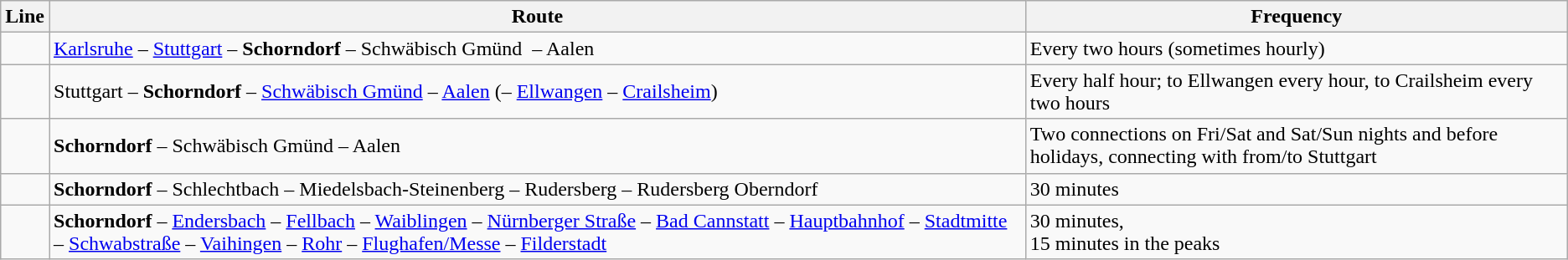<table class="wikitable">
<tr>
<th>Line</th>
<th>Route</th>
<th>Frequency</th>
</tr>
<tr>
<td></td>
<td><a href='#'>Karlsruhe</a> – <a href='#'>Stuttgart</a> – <strong>Schorndorf</strong> – Schwäbisch Gmünd  – Aalen</td>
<td>Every two hours (sometimes hourly)</td>
</tr>
<tr>
<td align="center"></td>
<td>Stuttgart – <strong>Schorndorf</strong> – <a href='#'>Schwäbisch Gmünd</a> – <a href='#'>Aalen</a> (– <a href='#'>Ellwangen</a> – <a href='#'>Crailsheim</a>)</td>
<td>Every half hour; to Ellwangen every hour, to Crailsheim every two hours</td>
</tr>
<tr>
<td align="center"></td>
<td><strong>Schorndorf</strong> – Schwäbisch Gmünd – Aalen</td>
<td>Two connections on Fri/Sat and Sat/Sun nights and before holidays, connecting with  from/to Stuttgart</td>
</tr>
<tr>
<td align="center"></td>
<td><strong>Schorndorf</strong> – Schlechtbach – Miedelsbach-Steinenberg – Rudersberg – Rudersberg Oberndorf</td>
<td>30 minutes</td>
</tr>
<tr>
<td align="center"></td>
<td><strong>Schorndorf</strong> – <a href='#'>Endersbach</a> – <a href='#'>Fellbach</a> – <a href='#'>Waiblingen</a> – <a href='#'>Nürnberger Straße</a> – <a href='#'>Bad Cannstatt</a> – <a href='#'>Hauptbahnhof</a> – <a href='#'>Stadtmitte</a> – <a href='#'>Schwabstraße</a> – <a href='#'>Vaihingen</a> – <a href='#'>Rohr</a> – <a href='#'>Flughafen/Messe</a> – <a href='#'>Filderstadt</a></td>
<td>30 minutes,<br> 15 minutes in the peaks</td>
</tr>
</table>
